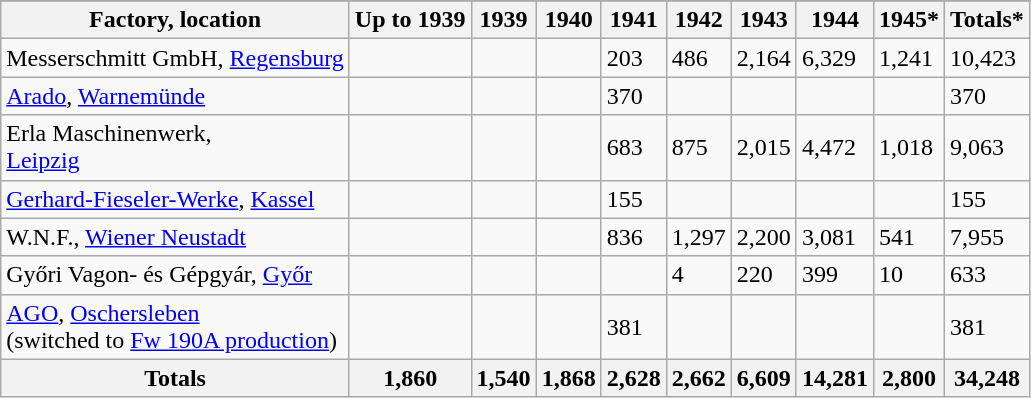<table class="wikitable sortable"; text-align:center">
<tr>
</tr>
<tr>
<th>Factory, location</th>
<th>Up to 1939</th>
<th>1939</th>
<th>1940</th>
<th>1941</th>
<th>1942</th>
<th>1943</th>
<th>1944</th>
<th>1945*</th>
<th>Totals*</th>
</tr>
<tr>
<td>Messerschmitt GmbH, <a href='#'>Regensburg</a></td>
<td></td>
<td></td>
<td></td>
<td>203</td>
<td>486</td>
<td>2,164</td>
<td>6,329</td>
<td>1,241</td>
<td>10,423</td>
</tr>
<tr>
<td><a href='#'>Arado</a>, <a href='#'>Warnemünde</a></td>
<td></td>
<td></td>
<td></td>
<td>370</td>
<td></td>
<td></td>
<td></td>
<td></td>
<td>370</td>
</tr>
<tr>
<td>Erla Maschinenwerk,<br><a href='#'>Leipzig</a></td>
<td></td>
<td></td>
<td></td>
<td>683</td>
<td>875</td>
<td>2,015</td>
<td>4,472</td>
<td>1,018</td>
<td>9,063</td>
</tr>
<tr>
<td><a href='#'>Gerhard-Fieseler-Werke</a>, <a href='#'>Kassel</a></td>
<td></td>
<td></td>
<td></td>
<td>155</td>
<td></td>
<td></td>
<td></td>
<td></td>
<td>155</td>
</tr>
<tr>
<td>W.N.F., <a href='#'>Wiener Neustadt</a></td>
<td></td>
<td></td>
<td></td>
<td>836</td>
<td>1,297</td>
<td>2,200</td>
<td>3,081</td>
<td>541</td>
<td>7,955</td>
</tr>
<tr>
<td>Győri Vagon- és Gépgyár, <a href='#'>Győr</a></td>
<td></td>
<td></td>
<td></td>
<td></td>
<td>4</td>
<td>220</td>
<td>399</td>
<td>10</td>
<td>633</td>
</tr>
<tr>
<td><a href='#'>AGO</a>, <a href='#'>Oschersleben</a><br>(switched to <a href='#'>Fw 190A production</a>)</td>
<td></td>
<td></td>
<td></td>
<td>381</td>
<td></td>
<td></td>
<td></td>
<td></td>
<td>381</td>
</tr>
<tr>
<th>Totals</th>
<th>1,860</th>
<th>1,540</th>
<th>1,868</th>
<th>2,628</th>
<th>2,662</th>
<th>6,609</th>
<th>14,281</th>
<th>2,800</th>
<th>34,248</th>
</tr>
</table>
